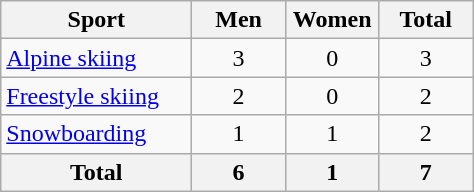<table class="wikitable sortable" style="text-align:center;">
<tr>
<th width=120>Sport</th>
<th width=55>Men</th>
<th width=55>Women</th>
<th width=55>Total</th>
</tr>
<tr>
<td align=left><a href='#'>Alpine skiing</a></td>
<td>3</td>
<td>0</td>
<td>3</td>
</tr>
<tr>
<td align=left><a href='#'>Freestyle skiing</a></td>
<td>2</td>
<td>0</td>
<td>2</td>
</tr>
<tr>
<td align=left><a href='#'>Snowboarding</a></td>
<td>1</td>
<td>1</td>
<td>2</td>
</tr>
<tr>
<th>Total</th>
<th>6</th>
<th>1</th>
<th>7</th>
</tr>
</table>
